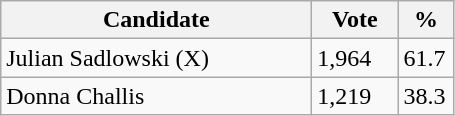<table class="wikitable">
<tr>
<th bgcolor="#DDDDFF" width="200px">Candidate</th>
<th bgcolor="#DDDDFF" width="50px">Vote</th>
<th bgcolor="#DDDDFF" width="30px">%</th>
</tr>
<tr>
<td>Julian Sadlowski (X)</td>
<td>1,964</td>
<td>61.7</td>
</tr>
<tr>
<td>Donna Challis</td>
<td>1,219</td>
<td>38.3</td>
</tr>
</table>
